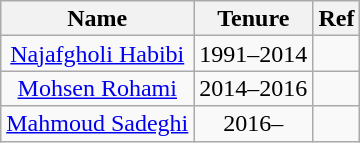<table class="wikitable" style="text-align:center; font-size:100%; line-height:16px;">
<tr>
<th>Name</th>
<th>Tenure</th>
<th>Ref</th>
</tr>
<tr>
<td><a href='#'>Najafgholi Habibi</a></td>
<td>1991–2014</td>
<td></td>
</tr>
<tr>
<td><a href='#'>Mohsen Rohami</a></td>
<td>2014–2016</td>
<td></td>
</tr>
<tr>
<td><a href='#'>Mahmoud Sadeghi</a></td>
<td>2016–</td>
<td></td>
</tr>
</table>
